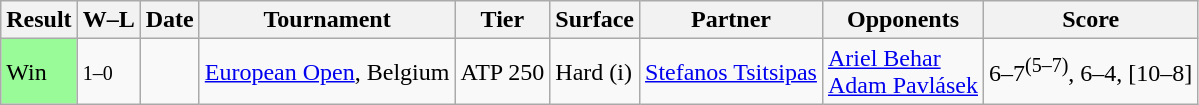<table class="wikitable">
<tr>
<th>Result</th>
<th class="unsortable">W–L</th>
<th>Date</th>
<th>Tournament</th>
<th>Tier</th>
<th>Surface</th>
<th>Partner</th>
<th>Opponents</th>
<th class="unsortable">Score</th>
</tr>
<tr>
<td bgcolor=98fb98>Win</td>
<td><small>1–0</small></td>
<td><a href='#'></a></td>
<td><a href='#'>European Open</a>, Belgium</td>
<td>ATP 250</td>
<td>Hard (i)</td>
<td> <a href='#'>Stefanos Tsitsipas</a></td>
<td> <a href='#'>Ariel Behar</a><br> <a href='#'>Adam Pavlásek</a></td>
<td>6–7<sup>(5–7)</sup>, 6–4, [10–8]</td>
</tr>
</table>
